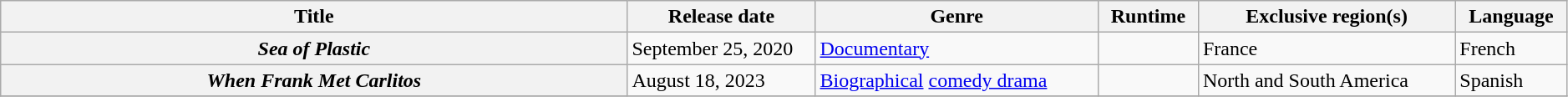<table class="wikitable plainrowheaders sortable" style="width:99%;">
<tr>
<th scope="col" style="width:40%;">Title</th>
<th scope="col" style="width:12%;">Release date</th>
<th>Genre</th>
<th>Runtime</th>
<th>Exclusive region(s)</th>
<th>Language</th>
</tr>
<tr>
<th scope="row"><em>Sea of Plastic</em></th>
<td>September 25, 2020</td>
<td><a href='#'>Documentary</a></td>
<td></td>
<td>France</td>
<td>French</td>
</tr>
<tr>
<th scope="row"><em>When Frank Met Carlitos</em></th>
<td>August 18, 2023</td>
<td><a href='#'>Biographical</a> <a href='#'>comedy drama</a></td>
<td></td>
<td>North and South America</td>
<td>Spanish</td>
</tr>
<tr>
</tr>
</table>
